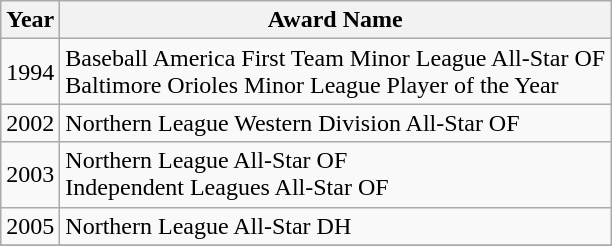<table class="wikitable">
<tr>
<th>Year</th>
<th>Award Name</th>
</tr>
<tr>
<td>1994</td>
<td>Baseball America First Team Minor League All-Star OF<br>Baltimore Orioles Minor League Player of the Year</td>
</tr>
<tr>
<td>2002</td>
<td>Northern League Western Division All-Star OF</td>
</tr>
<tr>
<td>2003</td>
<td>Northern League All-Star OF<br>Independent Leagues All-Star OF</td>
</tr>
<tr>
<td>2005</td>
<td>Northern League All-Star DH</td>
</tr>
<tr>
</tr>
</table>
